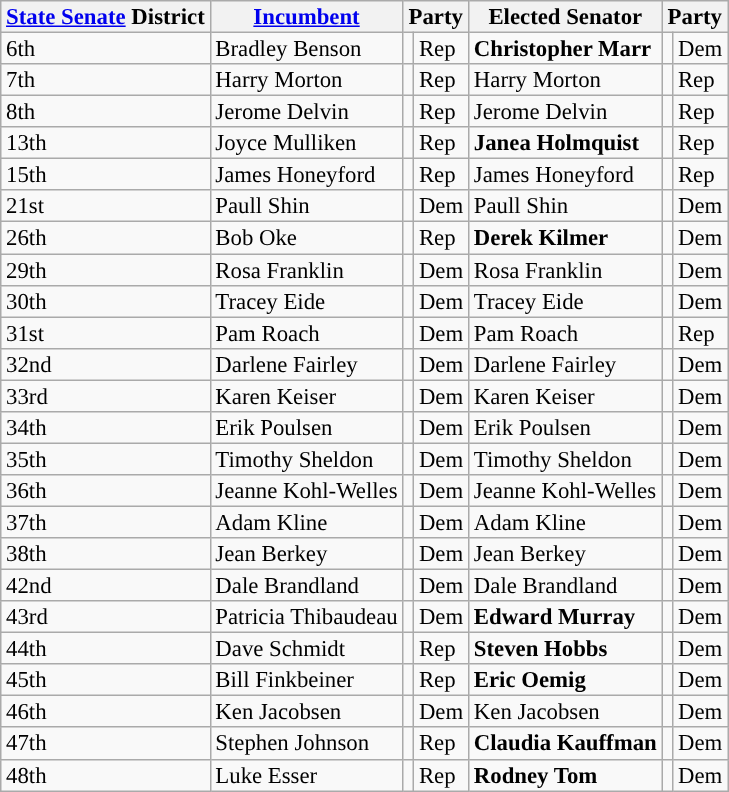<table class="sortable wikitable" style="font-size:95%;line-height:14px;">
<tr>
<th colspan="1" class="unsortable"><a href='#'>State Senate</a> District</th>
<th class="unsortable"><a href='#'>Incumbent</a></th>
<th colspan="2">Party</th>
<th class="unsortable">Elected Senator</th>
<th colspan="2">Party</th>
</tr>
<tr>
<td>6th</td>
<td>Bradley Benson</td>
<td style="background:"></td>
<td>Rep</td>
<td><strong>Christopher Marr</strong></td>
<td style="background:"></td>
<td>Dem</td>
</tr>
<tr>
<td>7th</td>
<td>Harry Morton</td>
<td style="background:"></td>
<td>Rep</td>
<td>Harry Morton</td>
<td style="background:"></td>
<td>Rep</td>
</tr>
<tr>
<td>8th</td>
<td>Jerome Delvin</td>
<td style="background:"></td>
<td>Rep</td>
<td>Jerome Delvin</td>
<td style="background:"></td>
<td>Rep</td>
</tr>
<tr>
<td>13th</td>
<td>Joyce Mulliken</td>
<td style="background:"></td>
<td>Rep</td>
<td><strong>Janea Holmquist</strong></td>
<td style="background:"></td>
<td>Rep</td>
</tr>
<tr>
<td>15th</td>
<td>James Honeyford</td>
<td style="background:"></td>
<td>Rep</td>
<td>James Honeyford</td>
<td style="background:"></td>
<td>Rep</td>
</tr>
<tr>
<td>21st</td>
<td>Paull Shin</td>
<td style="background:"></td>
<td>Dem</td>
<td>Paull Shin</td>
<td style="background:"></td>
<td>Dem</td>
</tr>
<tr>
<td>26th</td>
<td>Bob Oke</td>
<td style="background:"></td>
<td>Rep</td>
<td><strong>Derek Kilmer</strong></td>
<td style="background:"></td>
<td>Dem</td>
</tr>
<tr>
<td>29th</td>
<td>Rosa Franklin</td>
<td style="background:"></td>
<td>Dem</td>
<td>Rosa Franklin</td>
<td style="background:"></td>
<td>Dem</td>
</tr>
<tr>
<td>30th</td>
<td>Tracey Eide</td>
<td style="background:"></td>
<td>Dem</td>
<td>Tracey Eide</td>
<td style="background:"></td>
<td>Dem</td>
</tr>
<tr>
<td>31st</td>
<td>Pam Roach</td>
<td style="background:"></td>
<td>Dem</td>
<td>Pam Roach</td>
<td style="background:"></td>
<td>Rep</td>
</tr>
<tr>
<td>32nd</td>
<td>Darlene Fairley</td>
<td style="background:"></td>
<td>Dem</td>
<td>Darlene Fairley</td>
<td style="background:"></td>
<td>Dem</td>
</tr>
<tr>
<td>33rd</td>
<td>Karen Keiser</td>
<td style="background:"></td>
<td>Dem</td>
<td>Karen Keiser</td>
<td style="background:"></td>
<td>Dem</td>
</tr>
<tr>
<td>34th</td>
<td>Erik Poulsen</td>
<td style="background:"></td>
<td>Dem</td>
<td>Erik Poulsen</td>
<td style="background:"></td>
<td>Dem</td>
</tr>
<tr>
<td>35th</td>
<td>Timothy Sheldon</td>
<td style="background:"></td>
<td>Dem</td>
<td>Timothy Sheldon</td>
<td style="background:"></td>
<td>Dem</td>
</tr>
<tr>
<td>36th</td>
<td>Jeanne Kohl-Welles</td>
<td style="background:"></td>
<td>Dem</td>
<td>Jeanne Kohl-Welles</td>
<td style="background:"></td>
<td>Dem</td>
</tr>
<tr>
<td>37th</td>
<td>Adam Kline</td>
<td style="background:"></td>
<td>Dem</td>
<td>Adam Kline</td>
<td style="background:"></td>
<td>Dem</td>
</tr>
<tr>
<td>38th</td>
<td>Jean Berkey</td>
<td style="background:"></td>
<td>Dem</td>
<td>Jean Berkey</td>
<td style="background:"></td>
<td>Dem</td>
</tr>
<tr>
<td>42nd</td>
<td>Dale Brandland</td>
<td style="background:"></td>
<td>Dem</td>
<td>Dale Brandland</td>
<td style="background:"></td>
<td>Dem</td>
</tr>
<tr>
<td>43rd</td>
<td>Patricia Thibaudeau</td>
<td style="background:"></td>
<td>Dem</td>
<td><strong>Edward Murray</strong></td>
<td style="background:"></td>
<td>Dem</td>
</tr>
<tr>
<td>44th</td>
<td>Dave Schmidt</td>
<td style="background:"></td>
<td>Rep</td>
<td><strong>Steven Hobbs</strong></td>
<td style="background:"></td>
<td>Dem</td>
</tr>
<tr>
<td>45th</td>
<td>Bill Finkbeiner</td>
<td style="background:"></td>
<td>Rep</td>
<td><strong>Eric Oemig</strong></td>
<td style="background:"></td>
<td>Dem</td>
</tr>
<tr>
<td>46th</td>
<td>Ken Jacobsen</td>
<td style="background:"></td>
<td>Dem</td>
<td>Ken Jacobsen</td>
<td style="background:"></td>
<td>Dem</td>
</tr>
<tr>
<td>47th</td>
<td>Stephen Johnson</td>
<td style="background:"></td>
<td>Rep</td>
<td><strong>Claudia Kauffman</strong></td>
<td style="background:"></td>
<td>Dem</td>
</tr>
<tr>
<td>48th</td>
<td>Luke Esser</td>
<td style="background:"></td>
<td>Rep</td>
<td><strong>Rodney Tom</strong></td>
<td style="background:"></td>
<td>Dem</td>
</tr>
</table>
